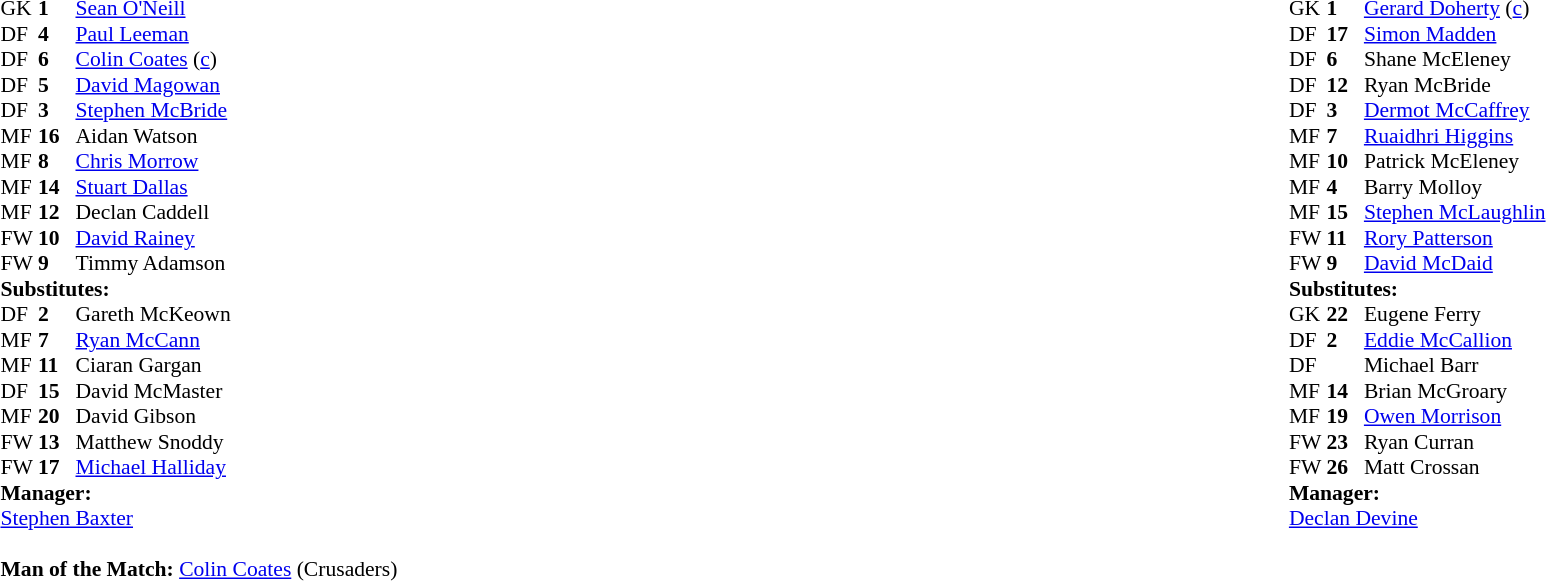<table width="100%">
<tr>
<td valign="top" width="50%"><br><table style="font-size: 90%" cellspacing="0" cellpadding="0">
<tr>
<th width="25"></th>
<th width="25"></th>
</tr>
<tr>
<td>GK</td>
<td><strong>1</strong></td>
<td> <a href='#'>Sean O'Neill</a></td>
</tr>
<tr>
<td>DF</td>
<td><strong>4</strong></td>
<td> <a href='#'>Paul Leeman</a></td>
</tr>
<tr>
<td>DF</td>
<td><strong>6</strong></td>
<td> <a href='#'>Colin Coates</a> (<a href='#'>c</a>)</td>
</tr>
<tr>
<td>DF</td>
<td><strong>5</strong></td>
<td> <a href='#'>David Magowan</a></td>
</tr>
<tr>
<td>DF</td>
<td><strong>3</strong></td>
<td> <a href='#'>Stephen McBride</a></td>
<td></td>
<td></td>
</tr>
<tr>
<td>MF</td>
<td><strong>16</strong></td>
<td> Aidan Watson</td>
<td></td>
<td></td>
</tr>
<tr>
<td>MF</td>
<td><strong>8</strong></td>
<td> <a href='#'>Chris Morrow</a></td>
<td></td>
</tr>
<tr>
<td>MF</td>
<td><strong>14</strong></td>
<td> <a href='#'>Stuart Dallas</a></td>
<td></td>
</tr>
<tr>
<td>MF</td>
<td><strong>12</strong></td>
<td> Declan Caddell</td>
<td></td>
<td></td>
</tr>
<tr>
<td>FW</td>
<td><strong>10</strong></td>
<td> <a href='#'>David Rainey</a></td>
<td></td>
<td></td>
</tr>
<tr>
<td>FW</td>
<td><strong>9</strong></td>
<td> Timmy Adamson</td>
<td></td>
<td></td>
</tr>
<tr>
<td colspan=3><strong>Substitutes:</strong></td>
</tr>
<tr>
<td>DF</td>
<td><strong>2</strong></td>
<td> Gareth McKeown</td>
<td></td>
<td></td>
</tr>
<tr>
<td>MF</td>
<td><strong>7</strong></td>
<td> <a href='#'>Ryan McCann</a></td>
</tr>
<tr>
<td>MF</td>
<td><strong>11</strong></td>
<td> Ciaran Gargan</td>
<td></td>
<td></td>
</tr>
<tr>
<td>DF</td>
<td><strong>15</strong></td>
<td> David McMaster</td>
</tr>
<tr>
<td>MF</td>
<td><strong>20</strong></td>
<td> David Gibson</td>
</tr>
<tr>
<td>FW</td>
<td><strong>13</strong></td>
<td> Matthew Snoddy</td>
<td></td>
<td></td>
</tr>
<tr>
<td>FW</td>
<td><strong>17</strong></td>
<td> <a href='#'>Michael Halliday</a></td>
</tr>
<tr>
<td colspan=3><strong>Manager:</strong></td>
</tr>
<tr>
<td colspan=4> <a href='#'>Stephen Baxter</a><br><br><strong>Man of the Match:</strong> <a href='#'>Colin Coates</a> (Crusaders)</td>
</tr>
</table>
</td>
<td valign="top" width="50%"><br><table style="font-size: 90%" cellspacing="0" cellpadding="0" align=center>
<tr>
<th width=25></th>
<th width=25></th>
</tr>
<tr>
<td>GK</td>
<td><strong>1</strong></td>
<td> <a href='#'>Gerard Doherty</a> (<a href='#'>c</a>)</td>
</tr>
<tr>
<td>DF</td>
<td><strong>17</strong></td>
<td> <a href='#'>Simon Madden</a></td>
</tr>
<tr>
<td>DF</td>
<td><strong>6</strong></td>
<td> Shane McEleney</td>
</tr>
<tr>
<td>DF</td>
<td><strong>12</strong></td>
<td> Ryan McBride</td>
</tr>
<tr>
<td>DF</td>
<td><strong>3</strong></td>
<td> <a href='#'>Dermot McCaffrey</a></td>
<td></td>
<td></td>
</tr>
<tr>
<td>MF</td>
<td><strong>7</strong></td>
<td> <a href='#'>Ruaidhri Higgins</a></td>
</tr>
<tr>
<td>MF</td>
<td><strong>10</strong></td>
<td> Patrick McEleney</td>
</tr>
<tr>
<td>MF</td>
<td><strong>4</strong></td>
<td> Barry Molloy</td>
</tr>
<tr>
<td>MF</td>
<td><strong>15</strong></td>
<td> <a href='#'>Stephen McLaughlin</a></td>
<td></td>
<td></td>
</tr>
<tr>
<td>FW</td>
<td><strong>11</strong></td>
<td> <a href='#'>Rory Patterson</a></td>
<td></td>
</tr>
<tr>
<td>FW</td>
<td><strong>9</strong></td>
<td> <a href='#'>David McDaid</a></td>
<td></td>
<td></td>
</tr>
<tr>
<td colspan=3><strong>Substitutes:</strong></td>
</tr>
<tr>
<td>GK</td>
<td><strong>22</strong></td>
<td> Eugene Ferry</td>
</tr>
<tr>
<td>DF</td>
<td><strong>2</strong></td>
<td> <a href='#'>Eddie McCallion</a></td>
<td></td>
<td></td>
</tr>
<tr>
<td>DF</td>
<td><strong></strong></td>
<td> Michael Barr</td>
</tr>
<tr>
<td>MF</td>
<td><strong>14</strong></td>
<td> Brian McGroary</td>
</tr>
<tr>
<td>MF</td>
<td><strong>19</strong></td>
<td> <a href='#'>Owen Morrison</a></td>
</tr>
<tr>
<td>FW</td>
<td><strong>23</strong></td>
<td> Ryan Curran</td>
</tr>
<tr>
<td>FW</td>
<td><strong>26</strong></td>
<td> Matt Crossan</td>
</tr>
<tr>
<td colspan=3><strong>Manager:</strong></td>
</tr>
<tr>
<td colspan=4> <a href='#'>Declan Devine</a></td>
</tr>
</table>
</td>
</tr>
</table>
